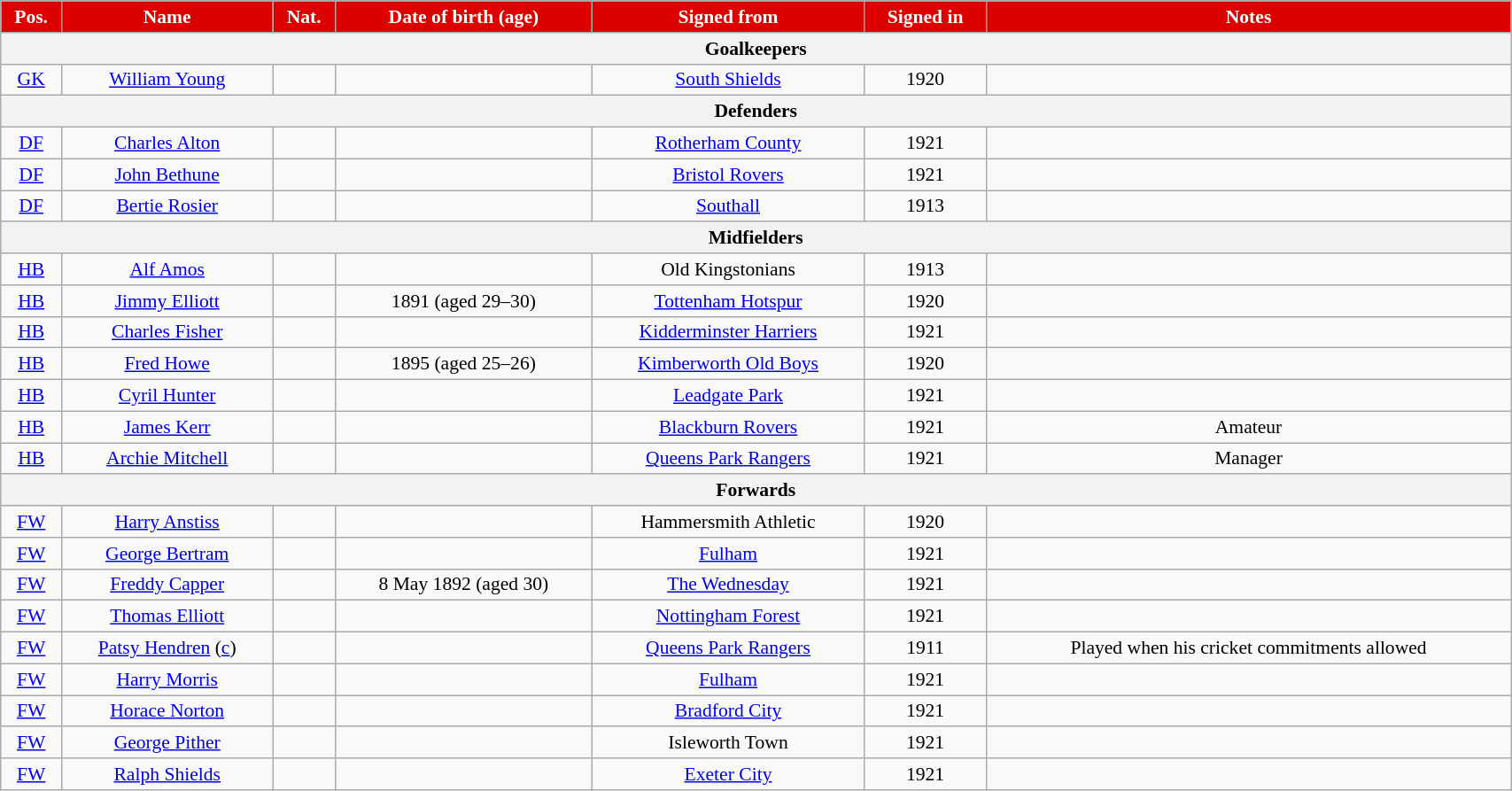<table class="wikitable"  style="text-align:center; font-size:90%; width:90%;">
<tr>
<th style="background:#d00; color:white; text-align:center;">Pos.</th>
<th style="background:#d00; color:white; text-align:center;">Name</th>
<th style="background:#d00; color:white; text-align:center;">Nat.</th>
<th style="background:#d00; color:white; text-align:center;">Date of birth (age)</th>
<th style="background:#d00; color:white; text-align:center;">Signed from</th>
<th style="background:#d00; color:white; text-align:center;">Signed in</th>
<th style="background:#d00; color:white; text-align:center;">Notes</th>
</tr>
<tr>
<th colspan="7">Goalkeepers</th>
</tr>
<tr>
<td><a href='#'>GK</a></td>
<td><a href='#'>William Young</a></td>
<td></td>
<td></td>
<td><a href='#'>South Shields</a></td>
<td>1920</td>
<td></td>
</tr>
<tr>
<th colspan="7">Defenders</th>
</tr>
<tr>
<td><a href='#'>DF</a></td>
<td><a href='#'>Charles Alton</a></td>
<td></td>
<td></td>
<td><a href='#'>Rotherham County</a></td>
<td>1921</td>
<td></td>
</tr>
<tr>
<td><a href='#'>DF</a></td>
<td><a href='#'>John Bethune</a></td>
<td></td>
<td></td>
<td><a href='#'>Bristol Rovers</a></td>
<td>1921</td>
<td></td>
</tr>
<tr>
<td><a href='#'>DF</a></td>
<td><a href='#'>Bertie Rosier</a></td>
<td></td>
<td></td>
<td><a href='#'>Southall</a></td>
<td>1913</td>
<td></td>
</tr>
<tr>
<th colspan="7">Midfielders</th>
</tr>
<tr>
<td><a href='#'>HB</a></td>
<td><a href='#'>Alf Amos</a></td>
<td></td>
<td></td>
<td>Old Kingstonians</td>
<td>1913</td>
<td></td>
</tr>
<tr>
<td><a href='#'>HB</a></td>
<td><a href='#'>Jimmy Elliott</a></td>
<td></td>
<td>1891 (aged 29–30)</td>
<td><a href='#'>Tottenham Hotspur</a></td>
<td>1920</td>
<td></td>
</tr>
<tr>
<td><a href='#'>HB</a></td>
<td><a href='#'>Charles Fisher</a></td>
<td></td>
<td></td>
<td><a href='#'>Kidderminster Harriers</a></td>
<td>1921</td>
<td></td>
</tr>
<tr>
<td><a href='#'>HB</a></td>
<td><a href='#'>Fred Howe</a></td>
<td></td>
<td>1895 (aged 25–26)</td>
<td><a href='#'>Kimberworth Old Boys</a></td>
<td>1920</td>
<td></td>
</tr>
<tr>
<td><a href='#'>HB</a></td>
<td><a href='#'>Cyril Hunter</a></td>
<td></td>
<td></td>
<td><a href='#'>Leadgate Park</a></td>
<td>1921</td>
<td></td>
</tr>
<tr>
<td><a href='#'>HB</a></td>
<td><a href='#'>James Kerr</a></td>
<td></td>
<td></td>
<td><a href='#'>Blackburn Rovers</a></td>
<td>1921</td>
<td>Amateur</td>
</tr>
<tr>
<td><a href='#'>HB</a></td>
<td><a href='#'>Archie Mitchell</a></td>
<td></td>
<td></td>
<td><a href='#'>Queens Park Rangers</a></td>
<td>1921</td>
<td>Manager</td>
</tr>
<tr>
<th colspan="7">Forwards</th>
</tr>
<tr>
<td><a href='#'>FW</a></td>
<td><a href='#'>Harry Anstiss</a></td>
<td></td>
<td></td>
<td>Hammersmith Athletic</td>
<td>1920</td>
<td></td>
</tr>
<tr>
<td><a href='#'>FW</a></td>
<td><a href='#'>George Bertram</a></td>
<td></td>
<td></td>
<td><a href='#'>Fulham</a></td>
<td>1921</td>
<td></td>
</tr>
<tr>
<td><a href='#'>FW</a></td>
<td><a href='#'>Freddy Capper</a></td>
<td></td>
<td>8 May 1892 (aged 30)</td>
<td><a href='#'>The Wednesday</a></td>
<td>1921</td>
<td></td>
</tr>
<tr>
<td><a href='#'>FW</a></td>
<td><a href='#'>Thomas Elliott</a></td>
<td></td>
<td></td>
<td><a href='#'>Nottingham Forest</a></td>
<td>1921</td>
<td></td>
</tr>
<tr>
<td><a href='#'>FW</a></td>
<td><a href='#'>Patsy Hendren</a> (<a href='#'>c</a>)</td>
<td></td>
<td></td>
<td><a href='#'>Queens Park Rangers</a></td>
<td>1911</td>
<td>Played when his cricket commitments allowed</td>
</tr>
<tr>
<td><a href='#'>FW</a></td>
<td><a href='#'>Harry Morris</a></td>
<td></td>
<td></td>
<td><a href='#'>Fulham</a></td>
<td>1921</td>
<td></td>
</tr>
<tr>
<td><a href='#'>FW</a></td>
<td><a href='#'>Horace Norton</a></td>
<td></td>
<td></td>
<td><a href='#'>Bradford City</a></td>
<td>1921</td>
<td></td>
</tr>
<tr>
<td><a href='#'>FW</a></td>
<td><a href='#'>George Pither</a></td>
<td></td>
<td></td>
<td>Isleworth Town</td>
<td>1921</td>
<td></td>
</tr>
<tr>
<td><a href='#'>FW</a></td>
<td><a href='#'>Ralph Shields</a></td>
<td></td>
<td></td>
<td><a href='#'>Exeter City</a></td>
<td>1921</td>
<td></td>
</tr>
</table>
